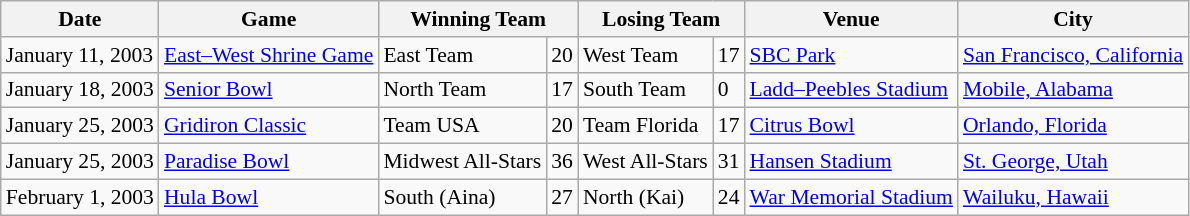<table class="wikitable" style="font-size:90%;">
<tr>
<th>Date</th>
<th>Game</th>
<th colspan=2>Winning Team</th>
<th colspan=2>Losing Team</th>
<th>Venue</th>
<th>City</th>
</tr>
<tr>
<td>January 11, 2003</td>
<td><a href='#'>East–West Shrine Game</a></td>
<td>East Team</td>
<td>20</td>
<td>West Team</td>
<td>17</td>
<td><a href='#'>SBC Park</a></td>
<td><a href='#'>San Francisco, California</a></td>
</tr>
<tr>
<td>January 18, 2003</td>
<td><a href='#'>Senior Bowl</a></td>
<td>North Team</td>
<td>17</td>
<td>South Team</td>
<td>0</td>
<td><a href='#'>Ladd–Peebles Stadium</a></td>
<td><a href='#'>Mobile, Alabama</a></td>
</tr>
<tr>
<td>January 25, 2003</td>
<td><a href='#'>Gridiron Classic</a></td>
<td>Team USA</td>
<td>20</td>
<td>Team Florida</td>
<td>17</td>
<td><a href='#'>Citrus Bowl</a></td>
<td><a href='#'>Orlando, Florida</a></td>
</tr>
<tr>
<td>January 25, 2003</td>
<td><a href='#'>Paradise Bowl</a></td>
<td>Midwest All-Stars</td>
<td>36</td>
<td>West All-Stars</td>
<td>31</td>
<td><a href='#'>Hansen Stadium</a></td>
<td><a href='#'>St. George, Utah</a></td>
</tr>
<tr>
<td>February 1, 2003</td>
<td><a href='#'>Hula Bowl</a></td>
<td>South (Aina)</td>
<td>27</td>
<td>North (Kai)</td>
<td>24</td>
<td><a href='#'>War Memorial Stadium</a></td>
<td><a href='#'>Wailuku, Hawaii</a></td>
</tr>
</table>
